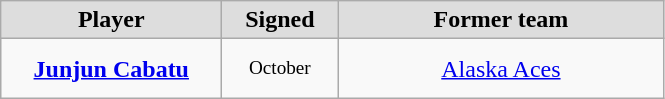<table class="wikitable" style="text-align: center">
<tr align="center" bgcolor="#dddddd">
<td style="width:140px"><strong>Player</strong></td>
<td style="width:70px"><strong>Signed</strong></td>
<td style="width:210px"><strong>Former team</strong></td>
</tr>
<tr style="height:40px">
<td><strong><a href='#'>Junjun Cabatu</a></strong></td>
<td style="font-size: 80%">October</td>
<td><a href='#'>Alaska Aces</a></td>
</tr>
</table>
